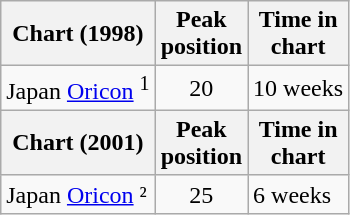<table class="wikitable">
<tr>
<th>Chart (1998)</th>
<th>Peak<br>position</th>
<th>Time in<br>chart</th>
</tr>
<tr>
<td>Japan <a href='#'>Oricon</a> <sup>1</sup></td>
<td style="text-align:center;">20</td>
<td>10 weeks</td>
</tr>
<tr>
<th>Chart (2001)</th>
<th>Peak<br>position</th>
<th>Time in<br>chart</th>
</tr>
<tr>
<td>Japan <a href='#'>Oricon</a> ²</td>
<td style="text-align:center;">25</td>
<td>6 weeks</td>
</tr>
</table>
